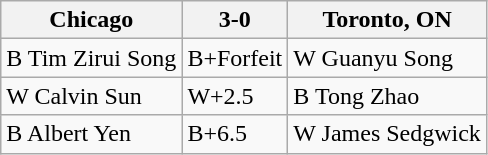<table class="wikitable">
<tr>
<th>Chicago</th>
<th>3-0</th>
<th>Toronto, ON</th>
</tr>
<tr>
<td>B Tim Zirui Song</td>
<td>B+Forfeit</td>
<td>W Guanyu Song</td>
</tr>
<tr>
<td>W Calvin Sun</td>
<td>W+2.5</td>
<td>B Tong Zhao</td>
</tr>
<tr>
<td>B Albert Yen</td>
<td>B+6.5</td>
<td>W James Sedgwick</td>
</tr>
</table>
